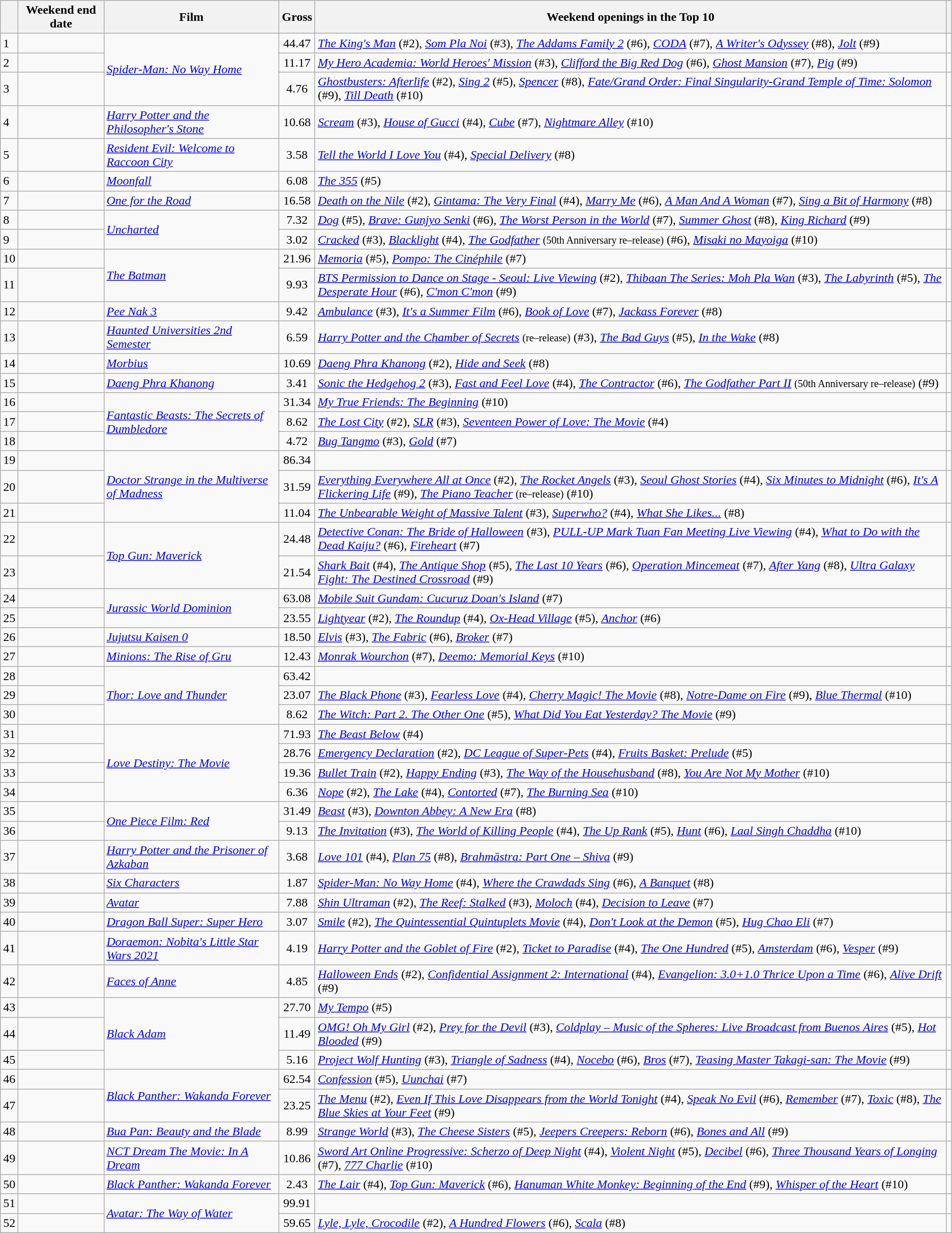<table class="wikitable sortable">
<tr>
<th></th>
<th>Weekend end date</th>
<th>Film</th>
<th>Gross<br></th>
<th>Weekend openings in the Top 10</th>
<th class="unsortable"></th>
</tr>
<tr>
<td>1</td>
<td></td>
<td rowspan="3"><em><a href='#'>Spider-Man: No Way Home</a></em></td>
<td style="text-align:center;">44.47</td>
<td><em><a href='#'>The King's Man</a></em> (#2), <em><a href='#'>Som Pla Noi</a></em> (#3), <em><a href='#'>The Addams Family 2</a></em> (#6), <em><a href='#'>CODA</a></em> (#7), <em><a href='#'>A Writer's Odyssey</a></em> (#8), <em><a href='#'>Jolt</a></em> (#9)</td>
<td style="text-align:center;"></td>
</tr>
<tr>
<td>2</td>
<td></td>
<td style="text-align:center;">11.17</td>
<td><em><a href='#'>My Hero Academia: World Heroes' Mission</a></em> (#3), <em><a href='#'>Clifford the Big Red Dog</a></em> (#6), <em><a href='#'>Ghost Mansion</a></em> (#7), <em><a href='#'>Pig</a></em> (#9)</td>
<td style="text-align:center;"></td>
</tr>
<tr>
<td>3</td>
<td></td>
<td style="text-align:center;">4.76</td>
<td><em><a href='#'>Ghostbusters: Afterlife</a></em> (#2), <em><a href='#'>Sing 2</a></em> (#5), <em><a href='#'>Spencer</a></em> (#8), <em><a href='#'>Fate/Grand Order: Final Singularity-Grand Temple of Time: Solomon</a></em> (#9), <em><a href='#'>Till Death</a></em> (#10)</td>
<td style="text-align:center;"></td>
</tr>
<tr>
<td>4</td>
<td></td>
<td><em><a href='#'>Harry Potter and the Philosopher's Stone</a></em> </td>
<td style="text-align:center;">10.68</td>
<td><em><a href='#'>Scream</a></em> (#3), <em><a href='#'>House of Gucci</a></em> (#4), <em><a href='#'>Cube</a></em> (#7), <em><a href='#'>Nightmare Alley</a></em> (#10)</td>
<td style="text-align:center;"></td>
</tr>
<tr>
<td>5</td>
<td></td>
<td><em><a href='#'>Resident Evil: Welcome to Raccoon City</a></em></td>
<td style="text-align:center;">3.58</td>
<td><em><a href='#'>Tell the World I Love You</a></em> (#4), <em><a href='#'>Special Delivery</a></em> (#8)</td>
<td style="text-align:center;"></td>
</tr>
<tr>
<td>6</td>
<td></td>
<td><em><a href='#'>Moonfall</a></em></td>
<td style="text-align:center;">6.08</td>
<td><em><a href='#'>The 355</a></em> (#5)</td>
<td style="text-align:center;"></td>
</tr>
<tr>
<td>7</td>
<td></td>
<td><em><a href='#'>One for the Road</a></em></td>
<td style="text-align:center;">16.58</td>
<td><em><a href='#'>Death on the Nile</a></em> (#2), <em><a href='#'>Gintama: The Very Final</a></em> (#4), <em><a href='#'>Marry Me</a></em> (#6), <em><a href='#'>A Man And A Woman</a></em> (#7), <em><a href='#'>Sing a Bit of Harmony</a></em> (#8)</td>
<td style="text-align:center;"></td>
</tr>
<tr>
<td>8</td>
<td></td>
<td rowspan="2"><em><a href='#'>Uncharted</a></em></td>
<td style="text-align:center;">7.32</td>
<td><em><a href='#'>Dog</a></em> (#5), <em><a href='#'>Brave: Gunjyo Senki</a></em> (#6), <em><a href='#'>The Worst Person in the World</a></em> (#7), <em><a href='#'>Summer Ghost</a></em> (#8), <em><a href='#'>King Richard</a></em> (#9)</td>
<td style="text-align:center;"></td>
</tr>
<tr>
<td>9</td>
<td></td>
<td style="text-align:center;">3.02</td>
<td><em><a href='#'>Cracked</a></em> (#3), <em><a href='#'>Blacklight</a></em> (#4), <em><a href='#'>The Godfather</a></em> <small>(50th Anniversary re–release)</small> (#6), <em><a href='#'>Misaki no Mayoiga</a></em> (#10)</td>
<td style="text-align:center;"></td>
</tr>
<tr>
<td>10</td>
<td></td>
<td rowspan="2"><em><a href='#'>The Batman</a></em></td>
<td style="text-align:center;">21.96</td>
<td><em><a href='#'>Memoria</a></em> (#5), <em><a href='#'>Pompo: The Cinéphile</a></em> (#7)</td>
<td style="text-align:center;"></td>
</tr>
<tr>
<td>11</td>
<td></td>
<td style="text-align:center;">9.93</td>
<td><em><a href='#'>BTS Permission to Dance on Stage - Seoul: Live Viewing</a></em> (#2), <em><a href='#'>Thibaan The Series: Moh Pla Wan</a></em> (#3), <em><a href='#'>The Labyrinth</a></em> (#5), <em><a href='#'>The Desperate Hour</a></em> (#6), <em><a href='#'>C'mon C'mon</a></em> (#9)</td>
<td style="text-align:center;"></td>
</tr>
<tr>
<td>12</td>
<td></td>
<td><em><a href='#'>Pee Nak 3</a></em></td>
<td style="text-align:center;">9.42</td>
<td><em><a href='#'>Ambulance</a></em> (#3), <em><a href='#'>It's a Summer Film</a></em> (#6), <em><a href='#'>Book of Love</a></em> (#7), <em><a href='#'>Jackass Forever</a></em> (#8)</td>
<td style="text-align:center;"></td>
</tr>
<tr>
<td>13</td>
<td></td>
<td><em><a href='#'>Haunted Universities 2nd Semester</a></em></td>
<td style="text-align:center;">6.59</td>
<td><em><a href='#'>Harry Potter and the Chamber of Secrets</a></em> <small>(re–release)</small> (#3), <em><a href='#'>The Bad Guys</a></em> (#5), <em><a href='#'>In the Wake</a></em> (#8)</td>
<td style="text-align:center;"></td>
</tr>
<tr>
<td>14</td>
<td></td>
<td><em><a href='#'>Morbius</a></em></td>
<td style="text-align:center;">10.69</td>
<td><em><a href='#'>Daeng Phra Khanong</a></em> (#2), <em><a href='#'>Hide and Seek</a></em> (#8)</td>
<td style="text-align:center;"></td>
</tr>
<tr>
<td>15</td>
<td></td>
<td><em><a href='#'>Daeng Phra Khanong</a></em></td>
<td style="text-align:center;">3.41</td>
<td><em><a href='#'>Sonic the Hedgehog 2</a></em> (#3), <em><a href='#'>Fast and Feel Love</a></em> (#4), <em><a href='#'>The Contractor</a></em> (#6), <em><a href='#'>The Godfather Part II</a></em> <small>(50th Anniversary re–release)</small> (#9)</td>
<td style="text-align:center;"></td>
</tr>
<tr>
<td>16</td>
<td></td>
<td rowspan="3"><em><a href='#'>Fantastic Beasts: The Secrets of Dumbledore</a></em></td>
<td style="text-align:center;">31.34</td>
<td><em><a href='#'>My True Friends: The Beginning</a></em> (#10)</td>
<td style="text-align:center;"></td>
</tr>
<tr>
<td>17</td>
<td></td>
<td style="text-align:center;">8.62</td>
<td><em><a href='#'>The Lost City</a></em> (#2), <em><a href='#'>SLR</a></em> (#3), <em><a href='#'>Seventeen Power of Love: The Movie</a></em> (#4)</td>
<td style="text-align:center;"></td>
</tr>
<tr>
<td>18</td>
<td></td>
<td style="text-align:center;">4.72</td>
<td><em><a href='#'>Bug Tangmo</a></em> (#3), <em><a href='#'>Gold</a></em> (#7)</td>
<td style="text-align:center;"></td>
</tr>
<tr>
<td>19</td>
<td></td>
<td rowspan="3"><em><a href='#'>Doctor Strange in the Multiverse of Madness</a></em></td>
<td style="text-align:center;">86.34</td>
<td></td>
<td style="text-align:center;"></td>
</tr>
<tr>
<td>20</td>
<td></td>
<td style="text-align:center;">31.59</td>
<td><em><a href='#'>Everything Everywhere All at Once</a></em> (#2), <em><a href='#'>The Rocket Angels</a></em> (#3), <em><a href='#'>Seoul Ghost Stories</a></em> (#4), <em><a href='#'>Six Minutes to Midnight</a></em> (#6), <em><a href='#'>It's A Flickering Life</a></em> (#9), <em><a href='#'>The Piano Teacher</a></em> <small>(re–release)</small> (#10)</td>
<td style="text-align:center;"></td>
</tr>
<tr>
<td>21</td>
<td></td>
<td style="text-align:center;">11.04</td>
<td><em><a href='#'>The Unbearable Weight of Massive Talent</a></em> (#3), <em><a href='#'>Superwho?</a></em> (#4), <em><a href='#'>What She Likes...</a></em> (#8)</td>
<td style="text-align:center;"></td>
</tr>
<tr>
<td>22</td>
<td></td>
<td rowspan="2"><em><a href='#'>Top Gun: Maverick</a></em></td>
<td style="text-align:center;">24.48</td>
<td><em><a href='#'>Detective Conan: The Bride of Halloween</a></em> (#3), <em><a href='#'>PULL-UP Mark Tuan Fan Meeting Live Viewing</a></em> (#4), <em><a href='#'>What to Do with the Dead Kaiju?</a></em> (#6), <em><a href='#'>Fireheart</a></em> (#7)</td>
<td style="text-align:center;"></td>
</tr>
<tr>
<td>23</td>
<td></td>
<td style="text-align:center;">21.54</td>
<td><em><a href='#'>Shark Bait</a></em> (#4), <em><a href='#'>The Antique Shop</a></em> (#5), <em><a href='#'>The Last 10 Years</a></em> (#6), <em><a href='#'>Operation Mincemeat</a></em> (#7), <em><a href='#'>After Yang</a></em> (#8), <em><a href='#'>Ultra Galaxy Fight: The Destined Crossroad</a></em> (#9)</td>
<td style="text-align:center;"></td>
</tr>
<tr>
<td>24</td>
<td></td>
<td rowspan="2"><em><a href='#'>Jurassic World Dominion</a></em></td>
<td style="text-align:center;">63.08</td>
<td><em><a href='#'>Mobile Suit Gundam: Cucuruz Doan's Island</a></em> (#7)</td>
<td style="text-align:center;"></td>
</tr>
<tr>
<td>25</td>
<td></td>
<td style="text-align:center;">23.55</td>
<td><em><a href='#'>Lightyear</a></em> (#2), <em><a href='#'>The Roundup</a></em> (#4), <em><a href='#'>Ox-Head Village</a></em> (#5), <em><a href='#'>Anchor</a></em> (#6)</td>
<td style="text-align:center;"></td>
</tr>
<tr>
<td>26</td>
<td></td>
<td><em><a href='#'>Jujutsu Kaisen 0</a></em></td>
<td style="text-align:center;">18.50</td>
<td><em><a href='#'>Elvis</a></em> (#3), <em><a href='#'>The Fabric</a></em> (#6), <em><a href='#'>Broker</a></em> (#7)</td>
<td style="text-align:center;"></td>
</tr>
<tr>
<td>27</td>
<td></td>
<td><em><a href='#'>Minions: The Rise of Gru</a></em></td>
<td style="text-align:center;">12.43</td>
<td><em><a href='#'>Monrak Wourchon</a></em> (#7), <em><a href='#'>Deemo: Memorial Keys</a></em> (#10)</td>
<td style="text-align:center;"></td>
</tr>
<tr>
<td>28</td>
<td></td>
<td rowspan="3"><em><a href='#'>Thor: Love and Thunder</a></em></td>
<td style="text-align:center;">63.42</td>
<td></td>
<td style="text-align:center;"></td>
</tr>
<tr>
<td>29</td>
<td></td>
<td style="text-align:center;">23.07</td>
<td><em><a href='#'>The Black Phone</a></em> (#3), <em><a href='#'>Fearless Love</a></em> (#4), <em><a href='#'>Cherry Magic! The Movie</a></em> (#8), <em><a href='#'>Notre-Dame on Fire</a></em> (#9), <em><a href='#'>Blue Thermal</a></em> (#10)</td>
<td style="text-align:center;"></td>
</tr>
<tr>
<td>30</td>
<td></td>
<td style="text-align:center;">8.62</td>
<td><em><a href='#'>The Witch: Part 2. The Other One</a></em> (#5), <em><a href='#'>What Did You Eat Yesterday? The Movie</a></em> (#9)</td>
<td style="text-align:center;"></td>
</tr>
<tr>
<td>31</td>
<td></td>
<td rowspan="4"><em><a href='#'>Love Destiny: The Movie</a></em></td>
<td style="text-align:center;">71.93</td>
<td><em><a href='#'>The Beast Below</a></em> (#4)</td>
<td style="text-align:center;"></td>
</tr>
<tr>
<td>32</td>
<td></td>
<td style="text-align:center;">28.76</td>
<td><em><a href='#'>Emergency Declaration</a></em> (#2), <em><a href='#'>DC League of Super-Pets</a></em> (#4), <em><a href='#'>Fruits Basket: Prelude</a></em> (#5)</td>
<td style="text-align:center;"></td>
</tr>
<tr>
<td>33</td>
<td></td>
<td style="text-align:center;">19.36</td>
<td><em><a href='#'>Bullet Train</a></em> (#2), <em><a href='#'>Happy Ending</a></em> (#3), <em><a href='#'>The Way of the Househusband</a></em> (#8), <em><a href='#'>You Are Not My Mother</a></em> (#10)</td>
<td style="text-align:center;"></td>
</tr>
<tr>
<td>34</td>
<td></td>
<td style="text-align:center;">6.36</td>
<td><em><a href='#'>Nope</a></em> (#2), <em><a href='#'>The Lake</a></em> (#4), <em><a href='#'>Contorted</a></em> (#7), <em><a href='#'>The Burning Sea</a></em> (#10)</td>
<td style="text-align:center;"></td>
</tr>
<tr>
<td>35</td>
<td></td>
<td rowspan="2"><em><a href='#'>One Piece Film: Red</a></em></td>
<td style="text-align:center;">31.49</td>
<td><em><a href='#'>Beast</a></em> (#3), <em><a href='#'>Downton Abbey: A New Era</a></em> (#8)</td>
<td style="text-align:center;"></td>
</tr>
<tr>
<td>36</td>
<td></td>
<td style="text-align:center;">9.13</td>
<td><em><a href='#'>The Invitation</a></em> (#3), <em><a href='#'>The World of Killing People</a></em> (#4), <em><a href='#'>The Up Rank</a></em> (#5), <em><a href='#'>Hunt</a></em> (#6), <em><a href='#'>Laal Singh Chaddha</a></em> (#10)</td>
<td style="text-align:center;"></td>
</tr>
<tr>
<td>37</td>
<td></td>
<td><em><a href='#'>Harry Potter and the Prisoner of Azkaban</a></em> </td>
<td style="text-align:center;">3.68</td>
<td><em><a href='#'>Love 101</a></em> (#4), <em><a href='#'>Plan 75</a></em> (#8), <em><a href='#'>Brahmāstra: Part One – Shiva</a></em> (#9)</td>
<td style="text-align:center;"></td>
</tr>
<tr>
<td>38</td>
<td></td>
<td><em><a href='#'>Six Characters</a></em></td>
<td style="text-align:center;">1.87</td>
<td><em><a href='#'>Spider-Man: No Way Home</a></em>  (#4), <em><a href='#'>Where the Crawdads Sing</a></em> (#6), <em><a href='#'>A Banquet</a></em> (#8)</td>
<td style="text-align:center;"></td>
</tr>
<tr>
<td>39</td>
<td></td>
<td><em><a href='#'>Avatar</a></em> </td>
<td style="text-align:center;">7.88</td>
<td><em><a href='#'>Shin Ultraman</a></em> (#2), <em><a href='#'>The Reef: Stalked</a></em> (#3), <em><a href='#'>Moloch</a></em> (#4), <em><a href='#'>Decision to Leave</a></em> (#7)</td>
<td style="text-align:center;"></td>
</tr>
<tr>
<td>40</td>
<td></td>
<td><em><a href='#'>Dragon Ball Super: Super Hero</a></em></td>
<td style="text-align:center;">3.07</td>
<td><em><a href='#'>Smile</a></em> (#2), <em><a href='#'>The Quintessential Quintuplets Movie</a></em> (#4), <em><a href='#'>Don't Look at the Demon</a></em> (#5), <em><a href='#'>Hug Chao Eli</a></em> (#7)</td>
<td style="text-align:center;"></td>
</tr>
<tr>
<td>41</td>
<td></td>
<td><em><a href='#'>Doraemon: Nobita's Little Star Wars 2021</a></em></td>
<td style="text-align:center;">4.19</td>
<td><em><a href='#'>Harry Potter and the Goblet of Fire</a></em>  (#2), <em><a href='#'>Ticket to Paradise</a></em> (#4), <em><a href='#'>The One Hundred</a></em> (#5), <em><a href='#'>Amsterdam</a></em> (#6), <em><a href='#'>Vesper</a></em> (#9)</td>
<td style="text-align:center;"></td>
</tr>
<tr>
<td>42</td>
<td></td>
<td><em><a href='#'>Faces of Anne</a></em></td>
<td style="text-align:center;">4.85</td>
<td><em><a href='#'>Halloween Ends</a></em> (#2), <em><a href='#'>Confidential Assignment 2: International</a></em> (#4), <em><a href='#'>Evangelion: 3.0+1.0 Thrice Upon a Time</a></em> (#6), <em><a href='#'>Alive Drift</a></em> (#9)</td>
<td style="text-align:center;"></td>
</tr>
<tr>
<td>43</td>
<td></td>
<td rowspan="3"><em><a href='#'>Black Adam</a></em></td>
<td style="text-align:center;">27.70</td>
<td><em><a href='#'>My Tempo</a></em> (#5)</td>
<td style="text-align:center;"></td>
</tr>
<tr>
<td>44</td>
<td></td>
<td style="text-align:center;">11.49</td>
<td><em><a href='#'>OMG! Oh My Girl</a></em> (#2), <em><a href='#'>Prey for the Devil</a></em> (#3), <em><a href='#'>Coldplay – Music of the Spheres: Live Broadcast from Buenos Aires</a></em> (#5), <em><a href='#'>Hot Blooded</a></em> (#9)</td>
<td style="text-align:center;"></td>
</tr>
<tr>
<td>45</td>
<td></td>
<td style="text-align:center;">5.16</td>
<td><em><a href='#'>Project Wolf Hunting</a></em> (#3), <em><a href='#'>Triangle of Sadness</a></em> (#4), <em><a href='#'>Nocebo</a></em> (#6), <em><a href='#'>Bros</a></em> (#7), <em><a href='#'>Teasing Master Takagi-san: The Movie</a></em> (#9)</td>
<td style="text-align:center;"></td>
</tr>
<tr>
<td>46</td>
<td></td>
<td rowspan="2"><em><a href='#'>Black Panther: Wakanda Forever</a></em></td>
<td style="text-align:center;">62.54</td>
<td><em><a href='#'>Confession</a></em> (#5), <em><a href='#'>Uunchai</a></em> (#7)</td>
<td style="text-align:center;"></td>
</tr>
<tr>
<td>47</td>
<td></td>
<td style="text-align:center;">23.25</td>
<td><em><a href='#'>The Menu</a></em> (#2), <em><a href='#'>Even If This Love Disappears from the World Tonight</a></em> (#4), <em><a href='#'>Speak No Evil</a></em> (#6), <em><a href='#'>Remember</a></em> (#7), <em><a href='#'>Toxic</a></em> (#8), <em><a href='#'>The Blue Skies at Your Feet</a></em> (#9)</td>
<td style="text-align:center;"></td>
</tr>
<tr>
<td>48</td>
<td></td>
<td><em><a href='#'>Bua Pan: Beauty and the Blade</a></em></td>
<td style="text-align:center;">8.99</td>
<td><em><a href='#'>Strange World</a></em> (#3), <em><a href='#'>The Cheese Sisters</a></em> (#5), <em><a href='#'>Jeepers Creepers: Reborn</a></em> (#6), <em><a href='#'>Bones and All</a></em> (#9)</td>
<td style="text-align:center;"></td>
</tr>
<tr>
<td>49</td>
<td></td>
<td><em><a href='#'>NCT Dream The Movie: In A Dream</a></em></td>
<td style="text-align:center;">10.86</td>
<td><em><a href='#'>Sword Art Online Progressive: Scherzo of Deep Night</a></em> (#4), <em><a href='#'>Violent Night</a></em> (#5), <em><a href='#'>Decibel</a></em> (#6), <em><a href='#'>Three Thousand Years of Longing</a></em> (#7), <em><a href='#'>777 Charlie</a></em> (#10)</td>
<td style="text-align:center;"></td>
</tr>
<tr>
<td>50</td>
<td></td>
<td><em><a href='#'>Black Panther: Wakanda Forever</a></em></td>
<td style="text-align:center;">2.43</td>
<td><em><a href='#'>The Lair</a></em> (#4), <em><a href='#'>Top Gun: Maverick</a></em>  (#6), <em><a href='#'>Hanuman White Monkey: Beginning of the End</a></em> (#9), <em><a href='#'>Whisper of the Heart</a></em> (#10)</td>
<td style="text-align:center;"></td>
</tr>
<tr>
<td>51</td>
<td></td>
<td rowspan="2"><em><a href='#'>Avatar: The Way of Water</a></em></td>
<td style="text-align:center;">99.91</td>
<td></td>
<td style="text-align:center;"></td>
</tr>
<tr>
<td>52</td>
<td></td>
<td style="text-align:center;">59.65</td>
<td><em><a href='#'>Lyle, Lyle, Crocodile</a></em> (#2), <em><a href='#'>A Hundred Flowers</a></em> (#6), <em><a href='#'>Scala</a></em> (#8)</td>
<td style="text-align:center;"></td>
</tr>
</table>
